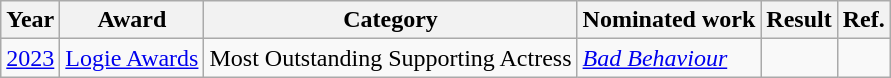<table class="wikitable">
<tr>
<th>Year</th>
<th>Award</th>
<th>Category</th>
<th>Nominated work</th>
<th>Result</th>
<th>Ref.</th>
</tr>
<tr>
<td><a href='#'>2023</a></td>
<td><a href='#'>Logie Awards</a></td>
<td>Most Outstanding Supporting Actress</td>
<td><em><a href='#'>Bad Behaviour</a></em></td>
<td></td>
<td></td>
</tr>
</table>
